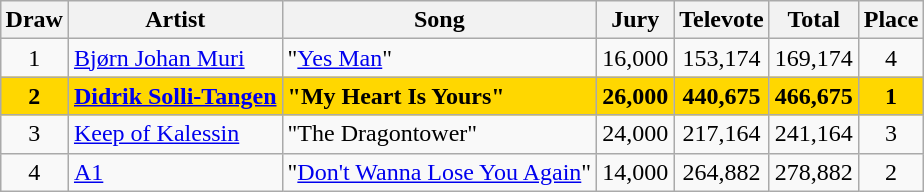<table class="sortable wikitable" style="margin: 1em auto 1em auto; text-align:center;">
<tr>
<th>Draw</th>
<th>Artist</th>
<th>Song</th>
<th>Jury</th>
<th>Televote</th>
<th>Total</th>
<th>Place</th>
</tr>
<tr>
<td>1</td>
<td style="text-align:left;"><a href='#'>Bjørn Johan Muri</a></td>
<td style="text-align:left;">"<a href='#'>Yes Man</a>"</td>
<td>16,000</td>
<td>153,174</td>
<td>169,174</td>
<td>4</td>
</tr>
<tr style="font-weight:bold; background:gold;">
<td>2</td>
<td style="text-align:left;"><a href='#'>Didrik Solli-Tangen</a></td>
<td style="text-align:left;">"My Heart Is Yours"</td>
<td>26,000</td>
<td>440,675</td>
<td>466,675</td>
<td>1</td>
</tr>
<tr>
<td>3</td>
<td style="text-align:left;"><a href='#'>Keep of Kalessin</a></td>
<td style="text-align:left;">"The Dragontower"</td>
<td>24,000</td>
<td>217,164</td>
<td>241,164</td>
<td>3</td>
</tr>
<tr>
<td>4</td>
<td style="text-align:left;"><a href='#'>A1</a></td>
<td style="text-align:left;">"<a href='#'>Don't Wanna Lose You Again</a>"</td>
<td>14,000</td>
<td>264,882</td>
<td>278,882</td>
<td>2</td>
</tr>
</table>
